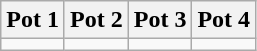<table class="wikitable">
<tr>
<th style="width: 25%;">Pot 1</th>
<th style="width: 25%;">Pot 2</th>
<th style="width: 25%;">Pot 3</th>
<th style="width: 25%;">Pot 4</th>
</tr>
<tr style="vertical-align: top;">
<td></td>
<td></td>
<td></td>
<td></td>
</tr>
</table>
